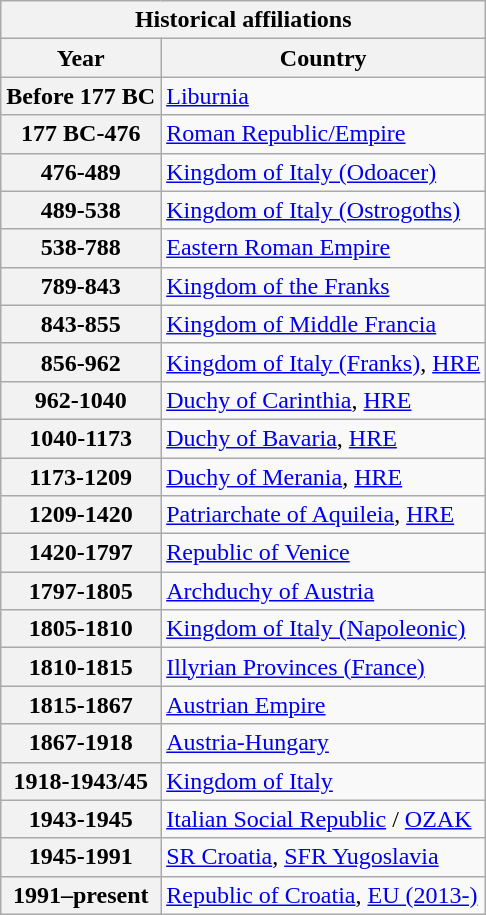<table class="wikitable">
<tr>
<th colspan="2">Historical affiliations</th>
</tr>
<tr>
<th>Year</th>
<th>Country</th>
</tr>
<tr>
<th>Before 177 BC</th>
<td><a href='#'>Liburnia</a></td>
</tr>
<tr>
<th>177 BC-476</th>
<td><a href='#'>Roman Republic/Empire</a></td>
</tr>
<tr>
<th>476-489</th>
<td><a href='#'>Kingdom of Italy (Odoacer)</a></td>
</tr>
<tr>
<th>489-538</th>
<td><a href='#'>Kingdom of Italy (Ostrogoths)</a></td>
</tr>
<tr>
<th>538-788</th>
<td><a href='#'>Eastern Roman Empire</a></td>
</tr>
<tr>
<th>789-843</th>
<td><a href='#'>Kingdom of the Franks</a></td>
</tr>
<tr>
<th>843-855</th>
<td><a href='#'>Kingdom of Middle Francia</a></td>
</tr>
<tr>
<th>856-962</th>
<td><a href='#'>Kingdom of Italy (Franks)</a>, <a href='#'>HRE</a></td>
</tr>
<tr>
<th>962-1040</th>
<td><a href='#'>Duchy of Carinthia</a>, <a href='#'>HRE</a></td>
</tr>
<tr>
<th>1040-1173</th>
<td><a href='#'>Duchy of Bavaria</a>, <a href='#'>HRE</a></td>
</tr>
<tr>
<th>1173-1209</th>
<td><a href='#'>Duchy of Merania</a>, <a href='#'>HRE</a></td>
</tr>
<tr>
<th>1209-1420</th>
<td><a href='#'>Patriarchate of Aquileia</a>, <a href='#'>HRE</a></td>
</tr>
<tr>
<th>1420-1797</th>
<td><a href='#'>Republic of Venice</a></td>
</tr>
<tr>
<th>1797-1805</th>
<td><a href='#'>Archduchy of Austria</a></td>
</tr>
<tr>
<th>1805-1810</th>
<td><a href='#'>Kingdom of Italy (Napoleonic)</a></td>
</tr>
<tr>
<th>1810-1815</th>
<td><a href='#'>Illyrian Provinces (France)</a></td>
</tr>
<tr>
<th>1815-1867</th>
<td><a href='#'>Austrian Empire</a></td>
</tr>
<tr>
<th>1867-1918</th>
<td><a href='#'>Austria-Hungary</a></td>
</tr>
<tr>
<th>1918-1943/45</th>
<td><a href='#'>Kingdom of Italy</a></td>
</tr>
<tr>
<th>1943-1945</th>
<td><a href='#'>Italian Social Republic</a> / <a href='#'>OZAK</a></td>
</tr>
<tr>
<th>1945-1991</th>
<td><a href='#'>SR Croatia</a>, <a href='#'>SFR Yugoslavia</a></td>
</tr>
<tr>
<th>1991–present</th>
<td><a href='#'>Republic of Croatia</a>, <a href='#'>EU (2013-)</a></td>
</tr>
</table>
